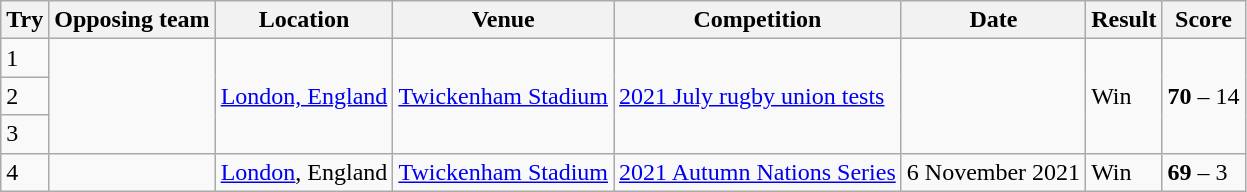<table class="wikitable" style="font-size:100%">
<tr>
<th>Try</th>
<th>Opposing team</th>
<th>Location</th>
<th>Venue</th>
<th>Competition</th>
<th>Date</th>
<th>Result</th>
<th>Score</th>
</tr>
<tr>
<td>1</td>
<td rowspan="3"></td>
<td rowspan="3"><a href='#'>London, England</a></td>
<td rowspan="3"><a href='#'>Twickenham Stadium</a></td>
<td rowspan="3"><a href='#'>2021 July rugby union tests</a></td>
<td rowspan="3"></td>
<td rowspan="3">Win</td>
<td rowspan="3"><strong>70</strong> – 14</td>
</tr>
<tr>
<td>2</td>
</tr>
<tr>
<td>3</td>
</tr>
<tr>
<td>4</td>
<td></td>
<td><a href='#'>London</a>, England</td>
<td><a href='#'>Twickenham Stadium</a></td>
<td><a href='#'>2021 Autumn Nations Series</a></td>
<td>6 November 2021</td>
<td>Win</td>
<td><strong>69</strong> – 3</td>
</tr>
</table>
